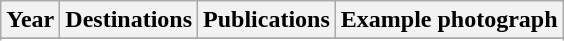<table border="1" class="wikitable">
<tr>
<th>Year</th>
<th>Destinations</th>
<th>Publications</th>
<th>Example photograph</th>
</tr>
<tr>
</tr>
<tr>
</tr>
<tr>
</tr>
<tr>
</tr>
<tr>
</tr>
<tr>
</tr>
<tr>
</tr>
<tr>
</tr>
<tr>
</tr>
<tr>
</tr>
<tr>
</tr>
<tr>
</tr>
<tr>
</tr>
<tr>
</tr>
<tr>
</tr>
<tr>
</tr>
<tr>
</tr>
<tr>
</tr>
<tr>
</tr>
<tr>
</tr>
<tr>
</tr>
<tr>
</tr>
<tr>
</tr>
<tr>
</tr>
</table>
